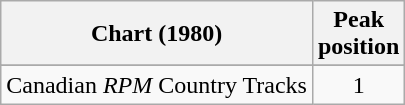<table class="wikitable sortable">
<tr>
<th>Chart (1980)</th>
<th>Peak<br>position</th>
</tr>
<tr>
</tr>
<tr>
</tr>
<tr>
<td>Canadian <em>RPM</em> Country Tracks</td>
<td style="text-align:center;">1</td>
</tr>
</table>
